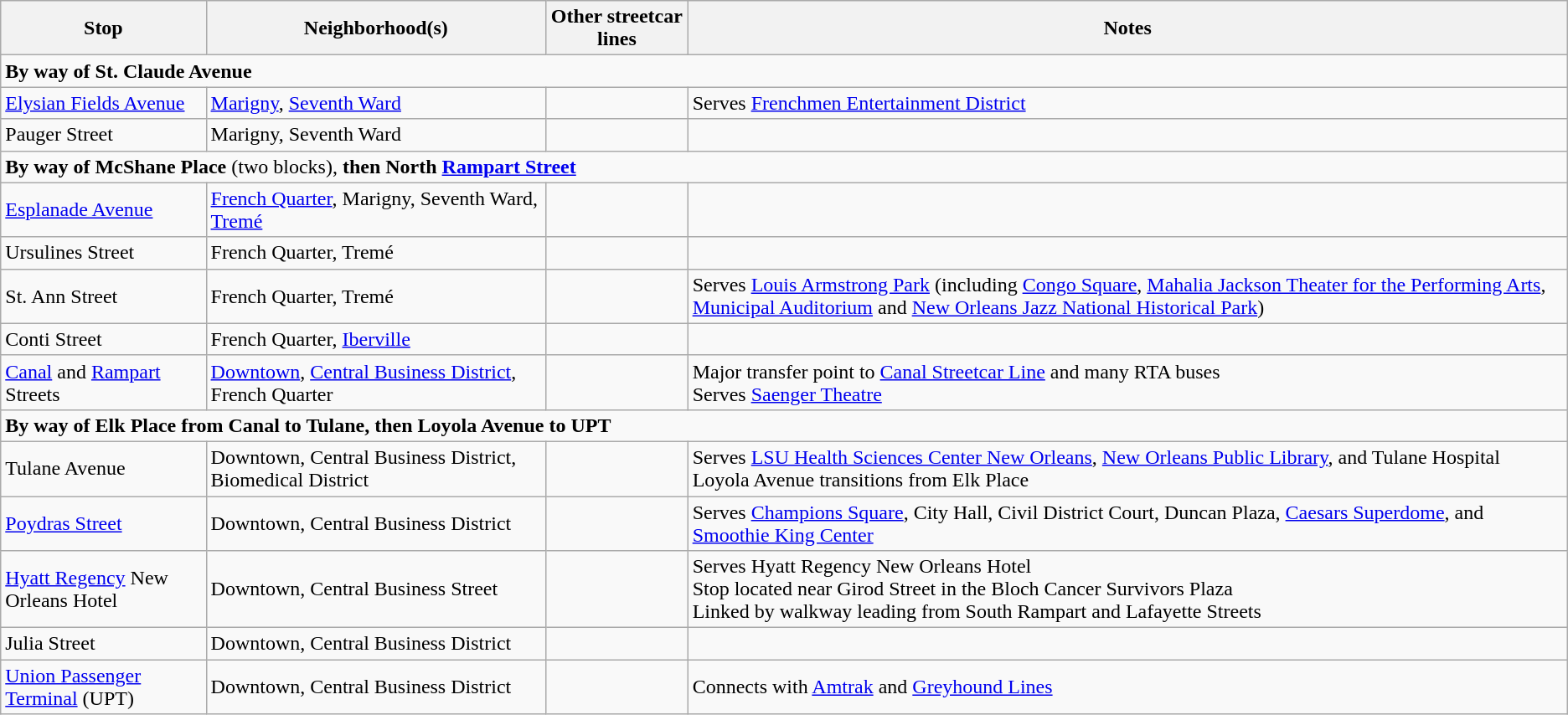<table class="wikitable">
<tr>
<th>Stop</th>
<th>Neighborhood(s)</th>
<th>Other streetcar lines</th>
<th>Notes</th>
</tr>
<tr>
<td colspan=4><strong>By way of St. Claude Avenue</strong></td>
</tr>
<tr>
<td><a href='#'>Elysian Fields Avenue</a></td>
<td><a href='#'>Marigny</a>, <a href='#'>Seventh Ward</a></td>
<td></td>
<td>Serves <a href='#'>Frenchmen Entertainment District</a></td>
</tr>
<tr>
<td>Pauger Street</td>
<td>Marigny, Seventh Ward</td>
<td></td>
<td></td>
</tr>
<tr>
<td colspan=4><strong>By way of McShane Place</strong> (two blocks), <strong>then North <a href='#'>Rampart Street</a></strong></td>
</tr>
<tr>
<td><a href='#'>Esplanade Avenue</a></td>
<td><a href='#'>French Quarter</a>, Marigny, Seventh Ward, <a href='#'>Tremé</a></td>
<td></td>
<td></td>
</tr>
<tr>
<td>Ursulines Street</td>
<td>French Quarter, Tremé</td>
<td></td>
<td></td>
</tr>
<tr>
<td>St. Ann Street</td>
<td>French Quarter, Tremé</td>
<td></td>
<td>Serves <a href='#'>Louis Armstrong Park</a> (including <a href='#'>Congo Square</a>, <a href='#'>Mahalia Jackson Theater for the Performing Arts</a>, <a href='#'>Municipal Auditorium</a> and <a href='#'>New Orleans Jazz National Historical Park</a>)</td>
</tr>
<tr>
<td>Conti Street</td>
<td>French Quarter, <a href='#'>Iberville</a></td>
<td></td>
<td></td>
</tr>
<tr>
<td><a href='#'>Canal</a> and <a href='#'>Rampart</a> Streets</td>
<td><a href='#'>Downtown</a>, <a href='#'>Central Business District</a>, French Quarter</td>
<td>  </td>
<td>Major transfer point to <a href='#'>Canal Streetcar Line</a> and many RTA buses<br>Serves <a href='#'>Saenger Theatre</a></td>
</tr>
<tr>
<td colspan=4><strong>By way of Elk Place from Canal to Tulane, then Loyola Avenue to UPT</strong></td>
</tr>
<tr>
<td>Tulane Avenue</td>
<td>Downtown, Central Business District, Biomedical District</td>
<td></td>
<td>Serves <a href='#'>LSU Health Sciences Center New Orleans</a>, <a href='#'>New Orleans Public Library</a>, and Tulane Hospital<br>Loyola Avenue transitions from Elk Place</td>
</tr>
<tr>
<td><a href='#'>Poydras Street</a></td>
<td>Downtown, Central Business District</td>
<td></td>
<td>Serves <a href='#'>Champions Square</a>, City Hall, Civil District Court, Duncan Plaza, <a href='#'>Caesars Superdome</a>, and <a href='#'>Smoothie King Center</a></td>
</tr>
<tr>
<td><a href='#'>Hyatt Regency</a> New Orleans Hotel</td>
<td>Downtown, Central Business Street</td>
<td></td>
<td>Serves Hyatt Regency New Orleans Hotel<br>Stop located near Girod Street in the Bloch Cancer Survivors Plaza<br>Linked by walkway leading from South Rampart and Lafayette Streets</td>
</tr>
<tr>
<td>Julia Street</td>
<td>Downtown, Central Business District</td>
<td></td>
<td></td>
</tr>
<tr>
<td><a href='#'>Union Passenger Terminal</a> (UPT)</td>
<td>Downtown, Central Business District</td>
<td></td>
<td>Connects with <a href='#'>Amtrak</a> and <a href='#'>Greyhound Lines</a></td>
</tr>
</table>
